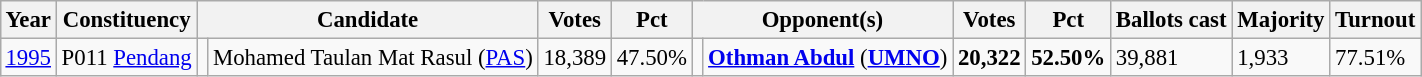<table class="wikitable" style="margin:0.5em ; font-size:95%">
<tr>
<th>Year</th>
<th>Constituency</th>
<th colspan=2>Candidate</th>
<th>Votes</th>
<th>Pct</th>
<th colspan=2>Opponent(s)</th>
<th>Votes</th>
<th>Pct</th>
<th>Ballots cast</th>
<th>Majority</th>
<th>Turnout</th>
</tr>
<tr>
<td><a href='#'>1995</a></td>
<td>P011 <a href='#'>Pendang</a></td>
<td></td>
<td>Mohamed Taulan Mat Rasul (<a href='#'>PAS</a>)</td>
<td align=right>18,389</td>
<td>47.50%</td>
<td></td>
<td><strong><a href='#'>Othman Abdul</a></strong> (<a href='#'><strong>UMNO</strong></a>)</td>
<td align=right><strong>20,322</strong></td>
<td><strong>52.50%</strong></td>
<td>39,881</td>
<td>1,933</td>
<td>77.51%</td>
</tr>
</table>
